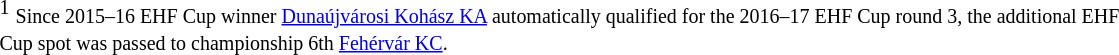<table style="width:60%;">
<tr align=left>
<td><sup>1</sup> <small>Since 2015–16 EHF Cup winner <a href='#'>Dunaújvárosi Kohász KA</a> automatically qualified for the 2016–17 EHF Cup round 3, the additional EHF Cup spot was passed to championship 6th <a href='#'>Fehérvár KC</a>.</small></td>
</tr>
</table>
